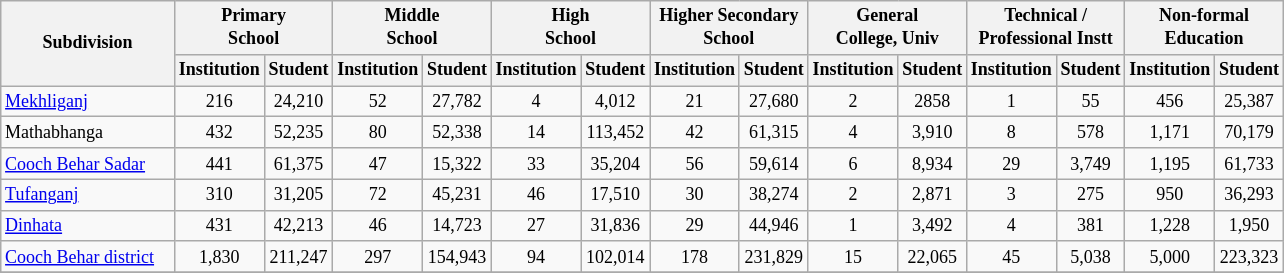<table class="wikitable" style="text-align:center;font-size: 9pt">
<tr>
<th width="110" rowspan="2">Subdivision</th>
<th colspan="2">Primary<br>School</th>
<th colspan="2">Middle<br>School</th>
<th colspan="2">High<br>School</th>
<th colspan="2">Higher Secondary<br>School</th>
<th colspan="2">General<br>College, Univ</th>
<th colspan="2">Technical /<br>Professional Instt</th>
<th colspan="2">Non-formal<br>Education</th>
</tr>
<tr>
<th width="30">Institution</th>
<th width="30">Student</th>
<th width="30">Institution</th>
<th width="30">Student</th>
<th width="30">Institution</th>
<th width="30">Student</th>
<th width="30">Institution</th>
<th width="30">Student</th>
<th width="30">Institution</th>
<th width="30">Student</th>
<th width="30">Institution</th>
<th width="30">Student</th>
<th width="30">Institution</th>
<th width="30">Student<br></th>
</tr>
<tr>
<td align=left><a href='#'>Mekhliganj</a></td>
<td align="center">216</td>
<td align="center">24,210</td>
<td align="center">52</td>
<td align="center">27,782</td>
<td align="center">4</td>
<td align="center">4,012</td>
<td align="center">21</td>
<td align="center">27,680</td>
<td align="center">2</td>
<td align="center">2858</td>
<td align="center">1</td>
<td align="center">55</td>
<td align="center">456</td>
<td align="center">25,387</td>
</tr>
<tr>
<td align=left>Mathabhanga</td>
<td align="center">432</td>
<td align="center">52,235</td>
<td align="center">80</td>
<td align="center">52,338</td>
<td align="center">14</td>
<td align="center">113,452</td>
<td align="center">42</td>
<td align="center">61,315</td>
<td align="center">4</td>
<td align="center">3,910</td>
<td align="center">8</td>
<td align="center">578</td>
<td align="center">1,171</td>
<td align="center">70,179</td>
</tr>
<tr>
<td align=left><a href='#'>Cooch Behar Sadar</a></td>
<td align="center">441</td>
<td align="center">61,375</td>
<td align="center">47</td>
<td align="center">15,322</td>
<td align="center">33</td>
<td align="center">35,204</td>
<td align="center">56</td>
<td align="center">59,614</td>
<td align="center">6</td>
<td align="center">8,934</td>
<td align="center">29</td>
<td align="center">3,749</td>
<td align="center">1,195</td>
<td align="center">61,733</td>
</tr>
<tr>
<td align=left><a href='#'>Tufanganj</a></td>
<td align="center">310</td>
<td align="center">31,205</td>
<td align="center">72</td>
<td align="center">45,231</td>
<td align="center">46</td>
<td align="center">17,510</td>
<td align="center">30</td>
<td align="center">38,274</td>
<td align="center">2</td>
<td align="center">2,871</td>
<td align="center">3</td>
<td align="center">275</td>
<td align="center">950</td>
<td align="center">36,293</td>
</tr>
<tr>
<td align=left><a href='#'>Dinhata</a></td>
<td align="center">431</td>
<td align="center">42,213</td>
<td align="center">46</td>
<td align="center">14,723</td>
<td align="center">27</td>
<td align="center">31,836</td>
<td align="center">29</td>
<td align="center">44,946</td>
<td align="center">1</td>
<td align="center">3,492</td>
<td align="center">4</td>
<td align="center">381</td>
<td align="center">1,228</td>
<td align="center">1,950</td>
</tr>
<tr>
<td align=left><a href='#'>Cooch Behar district</a></td>
<td align="center">1,830</td>
<td align="center">211,247</td>
<td align="center">297</td>
<td align="center">154,943</td>
<td align="center">94</td>
<td align="center">102,014</td>
<td align="center">178</td>
<td align="center">231,829</td>
<td align="center">15</td>
<td align="center">22,065</td>
<td align="center">45</td>
<td align="center">5,038</td>
<td align="center">5,000</td>
<td align="center">223,323</td>
</tr>
<tr>
</tr>
</table>
